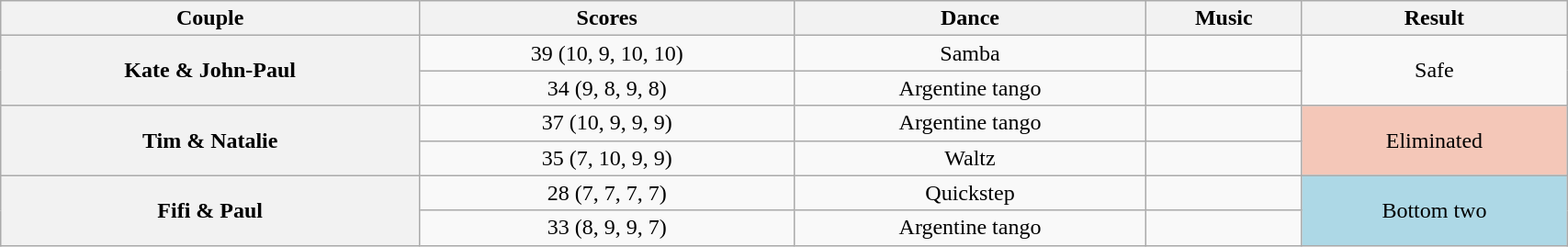<table class="wikitable sortable" style="text-align:center; width: 90%">
<tr>
<th scope="col">Couple</th>
<th scope="col">Scores</th>
<th scope="col">Dance</th>
<th scope="col" class="unsortable">Music</th>
<th scope="col" class="unsortable">Result</th>
</tr>
<tr>
<th scope="row" rowspan=2>Kate & John-Paul</th>
<td>39 (10, 9, 10, 10)</td>
<td>Samba</td>
<td></td>
<td rowspan=2>Safe</td>
</tr>
<tr>
<td>34 (9, 8, 9, 8)</td>
<td>Argentine tango</td>
<td></td>
</tr>
<tr>
<th scope="row" rowspan=2>Tim & Natalie</th>
<td>37 (10, 9, 9, 9)</td>
<td>Argentine tango</td>
<td></td>
<td rowspan=2 bgcolor="f4c7b8">Eliminated</td>
</tr>
<tr>
<td>35 (7, 10, 9, 9)</td>
<td>Waltz</td>
<td></td>
</tr>
<tr>
<th scope="row" rowspan=2>Fifi & Paul</th>
<td>28 (7, 7, 7, 7)</td>
<td>Quickstep</td>
<td></td>
<td rowspan=2 bgcolor="lightblue">Bottom two</td>
</tr>
<tr>
<td>33 (8, 9, 9, 7)</td>
<td>Argentine tango</td>
<td></td>
</tr>
</table>
